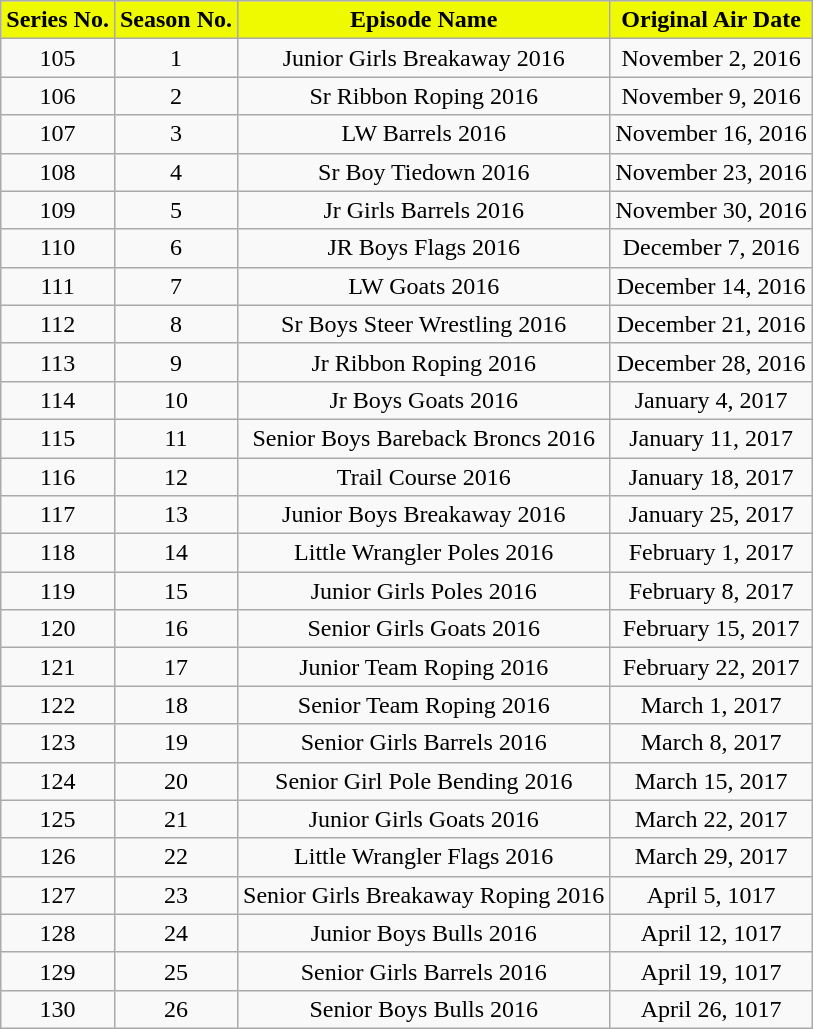<table class="wikitable" style="text-align:center">
<tr>
<th scope="col" style="background-color: #EFFA00;">Series No.</th>
<th scope="col" style="background-color: #EFFA00;">Season No.</th>
<th scope="col" style="background-color: #EFFA00;">Episode Name</th>
<th scope="col" style="background-color: #EFFA00;">Original Air Date</th>
</tr>
<tr>
<td>105</td>
<td>1</td>
<td>Junior Girls Breakaway 2016</td>
<td>November 2, 2016</td>
</tr>
<tr>
<td>106</td>
<td>2</td>
<td>Sr Ribbon Roping 2016</td>
<td>November 9, 2016</td>
</tr>
<tr>
<td>107</td>
<td>3</td>
<td>LW Barrels 2016</td>
<td>November 16, 2016</td>
</tr>
<tr>
<td>108</td>
<td>4</td>
<td>Sr Boy Tiedown 2016</td>
<td>November 23, 2016</td>
</tr>
<tr>
<td>109</td>
<td>5</td>
<td>Jr Girls Barrels 2016</td>
<td>November 30, 2016</td>
</tr>
<tr>
<td>110</td>
<td>6</td>
<td>JR Boys Flags 2016</td>
<td>December 7, 2016</td>
</tr>
<tr>
<td>111</td>
<td>7</td>
<td>LW Goats 2016</td>
<td>December 14, 2016</td>
</tr>
<tr>
<td>112</td>
<td>8</td>
<td>Sr Boys Steer Wrestling 2016</td>
<td>December 21, 2016</td>
</tr>
<tr>
<td>113</td>
<td>9</td>
<td>Jr Ribbon Roping 2016</td>
<td>December 28, 2016</td>
</tr>
<tr>
<td>114</td>
<td>10</td>
<td>Jr Boys Goats 2016</td>
<td>January 4, 2017</td>
</tr>
<tr>
<td>115</td>
<td>11</td>
<td>Senior Boys Bareback Broncs 2016</td>
<td>January 11, 2017</td>
</tr>
<tr>
<td>116</td>
<td>12</td>
<td>Trail Course 2016</td>
<td>January 18, 2017</td>
</tr>
<tr>
<td>117</td>
<td>13</td>
<td>Junior Boys Breakaway 2016</td>
<td>January 25, 2017</td>
</tr>
<tr>
<td>118</td>
<td>14</td>
<td>Little Wrangler Poles 2016</td>
<td>February 1, 2017</td>
</tr>
<tr>
<td>119</td>
<td>15</td>
<td>Junior Girls Poles 2016</td>
<td>February 8, 2017</td>
</tr>
<tr>
<td>120</td>
<td>16</td>
<td>Senior Girls Goats 2016</td>
<td>February 15, 2017</td>
</tr>
<tr>
<td>121</td>
<td>17</td>
<td>Junior Team Roping 2016</td>
<td>February 22, 2017</td>
</tr>
<tr>
<td>122</td>
<td>18</td>
<td>Senior Team Roping 2016</td>
<td>March 1, 2017</td>
</tr>
<tr>
<td>123</td>
<td>19</td>
<td>Senior Girls Barrels 2016</td>
<td>March 8, 2017</td>
</tr>
<tr>
<td>124</td>
<td>20</td>
<td>Senior Girl Pole Bending 2016</td>
<td>March 15, 2017</td>
</tr>
<tr>
<td>125</td>
<td>21</td>
<td>Junior Girls Goats 2016</td>
<td>March 22, 2017</td>
</tr>
<tr>
<td>126</td>
<td>22</td>
<td>Little Wrangler Flags 2016</td>
<td>March 29, 2017</td>
</tr>
<tr>
<td>127</td>
<td>23</td>
<td>Senior Girls Breakaway Roping 2016</td>
<td>April 5, 1017</td>
</tr>
<tr>
<td>128</td>
<td>24</td>
<td>Junior Boys Bulls 2016</td>
<td>April 12, 1017</td>
</tr>
<tr>
<td>129</td>
<td>25</td>
<td>Senior Girls Barrels 2016</td>
<td>April 19, 1017</td>
</tr>
<tr>
<td>130</td>
<td>26</td>
<td>Senior Boys Bulls 2016</td>
<td>April 26, 1017</td>
</tr>
</table>
